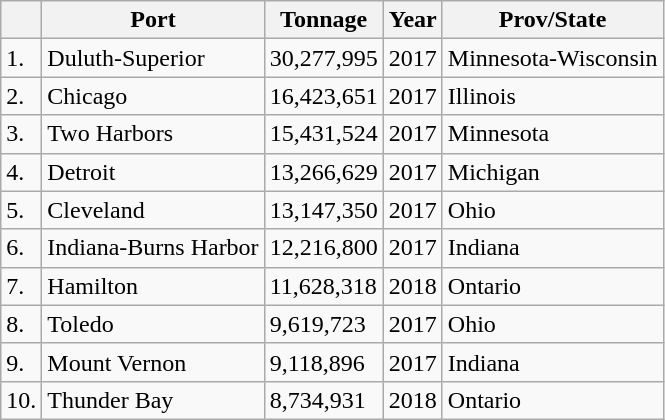<table class="wikitable">
<tr>
<th></th>
<th>Port</th>
<th>Tonnage</th>
<th>Year</th>
<th>Prov/State</th>
</tr>
<tr>
<td>1.</td>
<td>Duluth-Superior</td>
<td>30,277,995</td>
<td>2017</td>
<td>Minnesota-Wisconsin</td>
</tr>
<tr>
<td>2.</td>
<td>Chicago</td>
<td>16,423,651</td>
<td>2017</td>
<td>Illinois</td>
</tr>
<tr>
<td>3.</td>
<td>Two Harbors</td>
<td>15,431,524</td>
<td>2017</td>
<td>Minnesota</td>
</tr>
<tr>
<td>4.</td>
<td>Detroit</td>
<td>13,266,629</td>
<td>2017</td>
<td>Michigan</td>
</tr>
<tr>
<td>5.</td>
<td>Cleveland</td>
<td>13,147,350</td>
<td>2017</td>
<td>Ohio</td>
</tr>
<tr>
<td>6.</td>
<td>Indiana-Burns Harbor</td>
<td>12,216,800</td>
<td>2017</td>
<td>Indiana</td>
</tr>
<tr>
<td>7.</td>
<td>Hamilton</td>
<td>11,628,318</td>
<td>2018</td>
<td>Ontario</td>
</tr>
<tr>
<td>8.</td>
<td>Toledo</td>
<td>9,619,723</td>
<td>2017</td>
<td>Ohio</td>
</tr>
<tr>
<td>9.</td>
<td>Mount Vernon</td>
<td>9,118,896</td>
<td>2017</td>
<td>Indiana</td>
</tr>
<tr>
<td>10.</td>
<td>Thunder Bay</td>
<td>8,734,931</td>
<td>2018</td>
<td>Ontario</td>
</tr>
</table>
